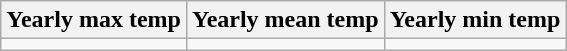<table class="wikitable" style="text-align:center">
<tr>
<th>Yearly max temp</th>
<th>Yearly mean temp</th>
<th>Yearly min temp</th>
</tr>
<tr>
<td></td>
<td></td>
<td></td>
</tr>
</table>
